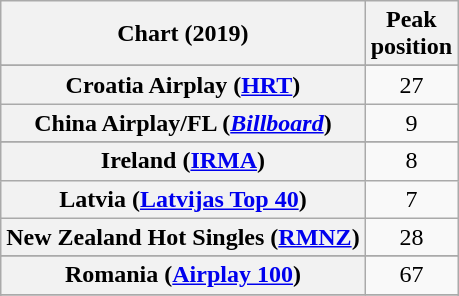<table class="wikitable sortable plainrowheaders" style="text-align:center">
<tr>
<th scope="col">Chart (2019)</th>
<th scope="col">Peak<br>position</th>
</tr>
<tr>
</tr>
<tr>
</tr>
<tr>
<th scope="row">Croatia Airplay (<a href='#'>HRT</a>)</th>
<td>27</td>
</tr>
<tr>
<th scope="row">China Airplay/FL (<em><a href='#'>Billboard</a></em>)</th>
<td>9</td>
</tr>
<tr>
</tr>
<tr>
<th scope="row">Ireland (<a href='#'>IRMA</a>)</th>
<td>8</td>
</tr>
<tr>
<th scope="row">Latvia (<a href='#'>Latvijas Top 40</a>)</th>
<td>7</td>
</tr>
<tr>
<th scope="row">New Zealand Hot Singles (<a href='#'>RMNZ</a>)</th>
<td>28</td>
</tr>
<tr>
</tr>
<tr>
<th scope="row">Romania (<a href='#'>Airplay 100</a>)</th>
<td>67</td>
</tr>
<tr>
</tr>
<tr>
</tr>
<tr>
</tr>
<tr>
</tr>
<tr>
</tr>
<tr>
</tr>
</table>
